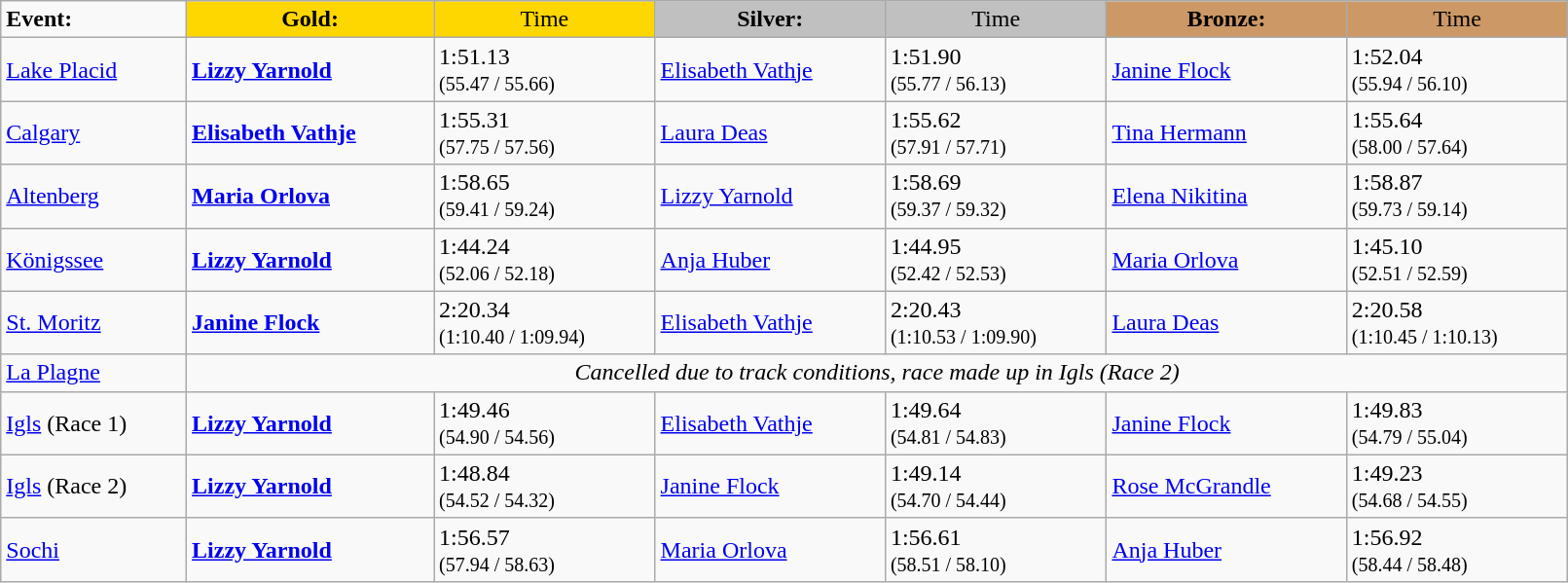<table class="wikitable" style="width:85%;">
<tr>
<td><strong>Event:</strong></td>
<td !  style="text-align:center; background:gold;"><strong>Gold:</strong></td>
<td !  style="text-align:center; background:gold;">Time</td>
<td !  style="text-align:center; background:silver;"><strong>Silver:</strong></td>
<td !  style="text-align:center; background:silver;">Time</td>
<td !  style="text-align:center; background:#c96;"><strong>Bronze:</strong></td>
<td !  style="text-align:center; background:#c96;">Time</td>
</tr>
<tr>
<td> <a href='#'>Lake Placid</a></td>
<td> <strong><a href='#'>Lizzy Yarnold</a></strong></td>
<td>1:51.13<br><small>(55.47 / 55.66)</small></td>
<td> <a href='#'>Elisabeth Vathje</a></td>
<td>1:51.90<br><small>(55.77 / 56.13)</small></td>
<td> <a href='#'>Janine Flock</a></td>
<td>1:52.04<br><small>(55.94 / 56.10)</small></td>
</tr>
<tr>
<td> <a href='#'>Calgary</a></td>
<td> <strong><a href='#'>Elisabeth Vathje</a></strong></td>
<td>1:55.31<br><small>(57.75 / 57.56)</small></td>
<td> <a href='#'>Laura Deas</a></td>
<td>1:55.62<br><small>(57.91 / 57.71)</small></td>
<td> <a href='#'>Tina Hermann</a></td>
<td>1:55.64<br><small>(58.00 / 57.64)</small></td>
</tr>
<tr>
<td> <a href='#'>Altenberg</a></td>
<td> <strong><a href='#'>Maria Orlova</a> </strong></td>
<td>1:58.65<br><small>(59.41 / 59.24)</small></td>
<td> <a href='#'>Lizzy Yarnold</a></td>
<td>1:58.69<br><small>(59.37 / 59.32)</small></td>
<td> <a href='#'>Elena Nikitina</a></td>
<td>1:58.87<br><small>(59.73 / 59.14)</small></td>
</tr>
<tr>
<td> <a href='#'>Königssee</a></td>
<td> <strong><a href='#'>Lizzy Yarnold</a> </strong></td>
<td>1:44.24<br><small>(52.06 / 52.18)</small></td>
<td> <a href='#'>Anja Huber</a></td>
<td>1:44.95<br><small>(52.42 / 52.53)</small></td>
<td> <a href='#'>Maria Orlova</a></td>
<td>1:45.10<br><small>(52.51 / 52.59)</small></td>
</tr>
<tr>
<td> <a href='#'>St. Moritz</a></td>
<td> <strong><a href='#'>Janine Flock</a></strong></td>
<td>2:20.34<br><small>(1:10.40 / 1:09.94)</small></td>
<td> <a href='#'>Elisabeth Vathje</a></td>
<td>2:20.43<br><small>(1:10.53 / 1:09.90)</small></td>
<td> <a href='#'>Laura Deas</a></td>
<td>2:20.58<br><small>(1:10.45 / 1:10.13)</small></td>
</tr>
<tr>
<td> <a href='#'>La Plagne</a></td>
<td colspan="6" style="text-align: center;"><em>Cancelled due to track conditions, race made up in Igls (Race 2)</em></td>
</tr>
<tr>
<td> <a href='#'>Igls</a> (Race 1)</td>
<td> <strong><a href='#'>Lizzy Yarnold</a></strong></td>
<td>1:49.46<br><small>(54.90 / 54.56)</small></td>
<td> <a href='#'>Elisabeth Vathje</a></td>
<td>1:49.64<br><small>(54.81 / 54.83)</small></td>
<td> <a href='#'>Janine Flock</a></td>
<td>1:49.83<br><small>(54.79 / 55.04)</small></td>
</tr>
<tr>
<td> <a href='#'>Igls</a> (Race 2)</td>
<td> <strong><a href='#'>Lizzy Yarnold</a></strong></td>
<td>1:48.84<br><small>(54.52 / 54.32)</small></td>
<td> <a href='#'>Janine Flock</a></td>
<td>1:49.14<br><small>(54.70 / 54.44)</small></td>
<td> <a href='#'>Rose McGrandle</a></td>
<td>1:49.23<br><small>(54.68 / 54.55)</small></td>
</tr>
<tr>
<td> <a href='#'>Sochi</a></td>
<td> <strong><a href='#'>Lizzy Yarnold</a></strong></td>
<td>1:56.57<br><small>(57.94 / 58.63)</small></td>
<td> <a href='#'>Maria Orlova</a></td>
<td>1:56.61<br><small>(58.51 / 58.10)</small></td>
<td> <a href='#'>Anja Huber</a></td>
<td>1:56.92<br><small>(58.44 / 58.48)</small></td>
</tr>
</table>
